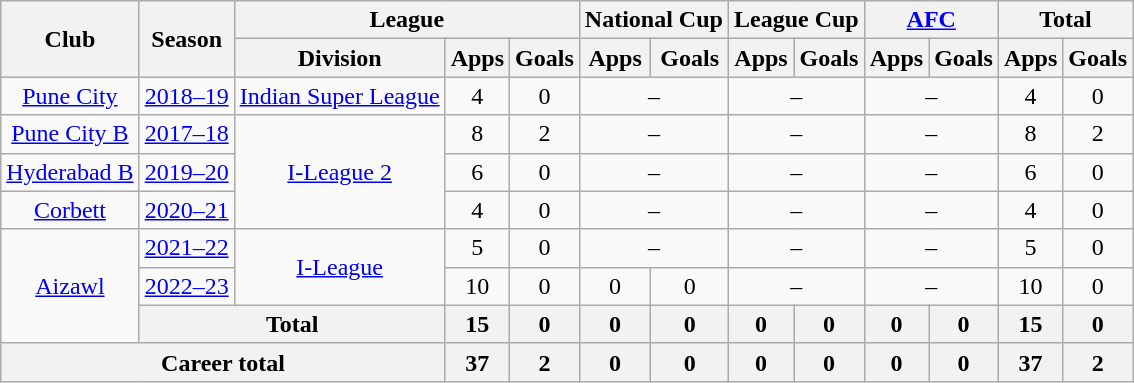<table class=wikitable style=text-align:center>
<tr>
<th rowspan="2">Club</th>
<th rowspan="2">Season</th>
<th colspan="3">League</th>
<th colspan="2">National Cup</th>
<th colspan="2">League Cup</th>
<th colspan="2"><a href='#'>AFC</a></th>
<th colspan="2">Total</th>
</tr>
<tr>
<th>Division</th>
<th>Apps</th>
<th>Goals</th>
<th>Apps</th>
<th>Goals</th>
<th>Apps</th>
<th>Goals</th>
<th>Apps</th>
<th>Goals</th>
<th>Apps</th>
<th>Goals</th>
</tr>
<tr>
<td rowspan="1"><a href='#'>Pune City</a></td>
<td><a href='#'>2018–19</a></td>
<td rowspan="1"><a href='#'>Indian Super League</a></td>
<td>4</td>
<td>0</td>
<td colspan="2">–</td>
<td colspan="2">–</td>
<td colspan="2">–</td>
<td>4</td>
<td>0</td>
</tr>
<tr>
<td rowspan="1"><a href='#'>Pune City B</a></td>
<td><a href='#'>2017–18</a></td>
<td rowspan="3"><a href='#'>I-League 2</a></td>
<td>8</td>
<td>2</td>
<td colspan="2">–</td>
<td colspan="2">–</td>
<td colspan="2">–</td>
<td>8</td>
<td>2</td>
</tr>
<tr>
<td rowspan="1"><a href='#'>Hyderabad B</a></td>
<td><a href='#'>2019–20</a></td>
<td>6</td>
<td>0</td>
<td colspan="2">–</td>
<td colspan="2">–</td>
<td colspan="2">–</td>
<td>6</td>
<td>0</td>
</tr>
<tr>
<td rowspan="1"><a href='#'>Corbett</a></td>
<td><a href='#'>2020–21</a></td>
<td>4</td>
<td>0</td>
<td colspan="2">–</td>
<td colspan="2">–</td>
<td colspan="2">–</td>
<td>4</td>
<td>0</td>
</tr>
<tr>
<td rowspan="3"><a href='#'>Aizawl</a></td>
<td><a href='#'>2021–22</a></td>
<td rowspan="2"><a href='#'>I-League</a></td>
<td>5</td>
<td>0</td>
<td colspan="2">–</td>
<td colspan="2">–</td>
<td colspan="2">–</td>
<td>5</td>
<td>0</td>
</tr>
<tr>
<td><a href='#'>2022–23</a></td>
<td>10</td>
<td>0</td>
<td>0</td>
<td>0</td>
<td colspan="2">–</td>
<td colspan="2">–</td>
<td>10</td>
<td>0</td>
</tr>
<tr>
<th colspan="2">Total</th>
<th>15</th>
<th>0</th>
<th>0</th>
<th>0</th>
<th>0</th>
<th>0</th>
<th>0</th>
<th>0</th>
<th>15</th>
<th>0</th>
</tr>
<tr>
<th colspan="3">Career total</th>
<th>37</th>
<th>2</th>
<th>0</th>
<th>0</th>
<th>0</th>
<th>0</th>
<th>0</th>
<th>0</th>
<th>37</th>
<th>2</th>
</tr>
</table>
